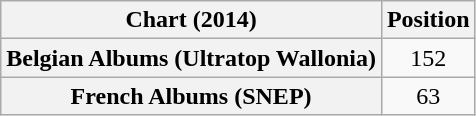<table class="wikitable sortable plainrowheaders" style="text-align:center">
<tr>
<th scope="col">Chart (2014)</th>
<th scope="col">Position</th>
</tr>
<tr>
<th scope="row">Belgian Albums (Ultratop Wallonia)</th>
<td>152</td>
</tr>
<tr>
<th scope="row">French Albums (SNEP)</th>
<td>63</td>
</tr>
</table>
